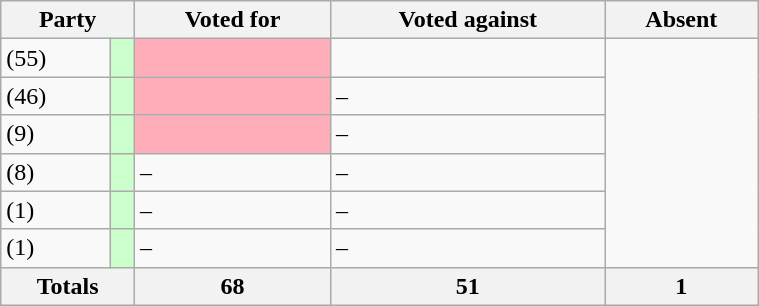<table class="wikitable" style="width:40%;">
<tr>
<th colspan="2">Party</th>
<th>Voted for</th>
<th>Voted against</th>
<th>Absent</th>
</tr>
<tr>
<td> (55)</td>
<td style="background-color:#CCFFCC;"></td>
<td style="background-color:#FFAEB9;"></td>
<td></td>
</tr>
<tr>
<td> (46)</td>
<td style="background-color:#CCFFCC;"></td>
<td style="background-color:#FFAEB9;"></td>
<td>–</td>
</tr>
<tr>
<td> (9)</td>
<td style="background-color:#CCFFCC;"></td>
<td style="background-color:#FFAEB9;"></td>
<td>–</td>
</tr>
<tr>
<td> (8)</td>
<td style="background-color:#CCFFCC;"></td>
<td>–</td>
<td>–</td>
</tr>
<tr>
<td> (1)</td>
<td style="background-color:#CCFFCC;"></td>
<td>–</td>
<td>–</td>
</tr>
<tr>
<td> (1)</td>
<td style="background-color:#CCFFCC;"></td>
<td>–</td>
<td>–</td>
</tr>
<tr>
<th colspan=2>Totals</th>
<th>68</th>
<th>51</th>
<th>1</th>
</tr>
</table>
